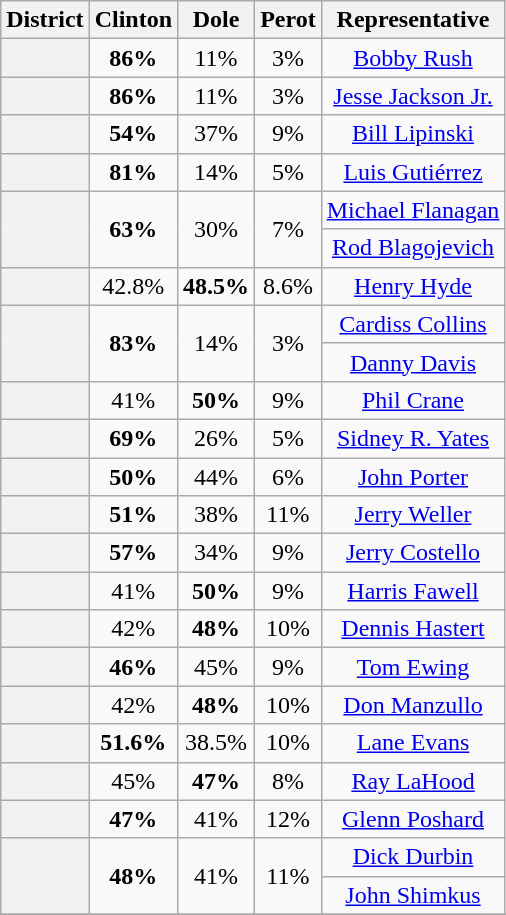<table class="wikitable sortable">
<tr>
<th>District</th>
<th>Clinton</th>
<th>Dole</th>
<th>Perot</th>
<th>Representative</th>
</tr>
<tr align=center>
<th></th>
<td><strong>86%</strong></td>
<td>11%</td>
<td>3%</td>
<td><a href='#'>Bobby Rush</a></td>
</tr>
<tr align=center>
<th></th>
<td><strong>86%</strong></td>
<td>11%</td>
<td>3%</td>
<td><a href='#'>Jesse Jackson Jr.</a></td>
</tr>
<tr align=center>
<th></th>
<td><strong>54%</strong></td>
<td>37%</td>
<td>9%</td>
<td><a href='#'>Bill Lipinski</a></td>
</tr>
<tr align=center>
<th></th>
<td><strong>81%</strong></td>
<td>14%</td>
<td>5%</td>
<td><a href='#'>Luis Gutiérrez</a></td>
</tr>
<tr align=center>
<th rowspan=2 ></th>
<td rowspan=2><strong>63%</strong></td>
<td rowspan=2>30%</td>
<td rowspan=2>7%</td>
<td><a href='#'>Michael Flanagan</a></td>
</tr>
<tr align=center>
<td><a href='#'>Rod Blagojevich</a></td>
</tr>
<tr align=center>
<th></th>
<td>42.8%</td>
<td><strong>48.5%</strong></td>
<td>8.6%</td>
<td><a href='#'>Henry Hyde</a></td>
</tr>
<tr align=center>
<th rowspan=2 ></th>
<td rowspan=2><strong>83%</strong></td>
<td rowspan=2>14%</td>
<td rowspan=2>3%</td>
<td><a href='#'>Cardiss Collins</a></td>
</tr>
<tr align=center>
<td><a href='#'>Danny Davis</a></td>
</tr>
<tr align=center>
<th></th>
<td>41%</td>
<td><strong>50%</strong></td>
<td>9%</td>
<td><a href='#'>Phil Crane</a></td>
</tr>
<tr align=center>
<th></th>
<td><strong>69%</strong></td>
<td>26%</td>
<td>5%</td>
<td><a href='#'>Sidney R. Yates</a></td>
</tr>
<tr align=center>
<th></th>
<td><strong>50%</strong></td>
<td>44%</td>
<td>6%</td>
<td><a href='#'>John Porter</a></td>
</tr>
<tr align=center>
<th></th>
<td><strong>51%</strong></td>
<td>38%</td>
<td>11%</td>
<td><a href='#'>Jerry Weller</a></td>
</tr>
<tr align=center>
<th></th>
<td><strong>57%</strong></td>
<td>34%</td>
<td>9%</td>
<td><a href='#'>Jerry Costello</a></td>
</tr>
<tr align=center>
<th></th>
<td>41%</td>
<td><strong>50%</strong></td>
<td>9%</td>
<td><a href='#'>Harris Fawell</a></td>
</tr>
<tr align=center>
<th></th>
<td>42%</td>
<td><strong>48%</strong></td>
<td>10%</td>
<td><a href='#'>Dennis Hastert</a></td>
</tr>
<tr align=center>
<th></th>
<td><strong>46%</strong></td>
<td>45%</td>
<td>9%</td>
<td><a href='#'>Tom Ewing</a></td>
</tr>
<tr align=center>
<th></th>
<td>42%</td>
<td><strong>48%</strong></td>
<td>10%</td>
<td><a href='#'>Don Manzullo</a></td>
</tr>
<tr align=center>
<th></th>
<td><strong>51.6%</strong></td>
<td>38.5%</td>
<td>10%</td>
<td><a href='#'>Lane Evans</a></td>
</tr>
<tr align=center>
<th></th>
<td>45%</td>
<td><strong>47%</strong></td>
<td>8%</td>
<td><a href='#'>Ray LaHood</a></td>
</tr>
<tr align=center>
<th></th>
<td><strong>47%</strong></td>
<td>41%</td>
<td>12%</td>
<td><a href='#'>Glenn Poshard</a></td>
</tr>
<tr align=center>
<th rowspan=2 ></th>
<td rowspan=2><strong>48%</strong></td>
<td rowspan=2>41%</td>
<td rowspan=2>11%</td>
<td><a href='#'>Dick Durbin</a></td>
</tr>
<tr align=center>
<td><a href='#'>John Shimkus</a></td>
</tr>
<tr align=center>
</tr>
</table>
